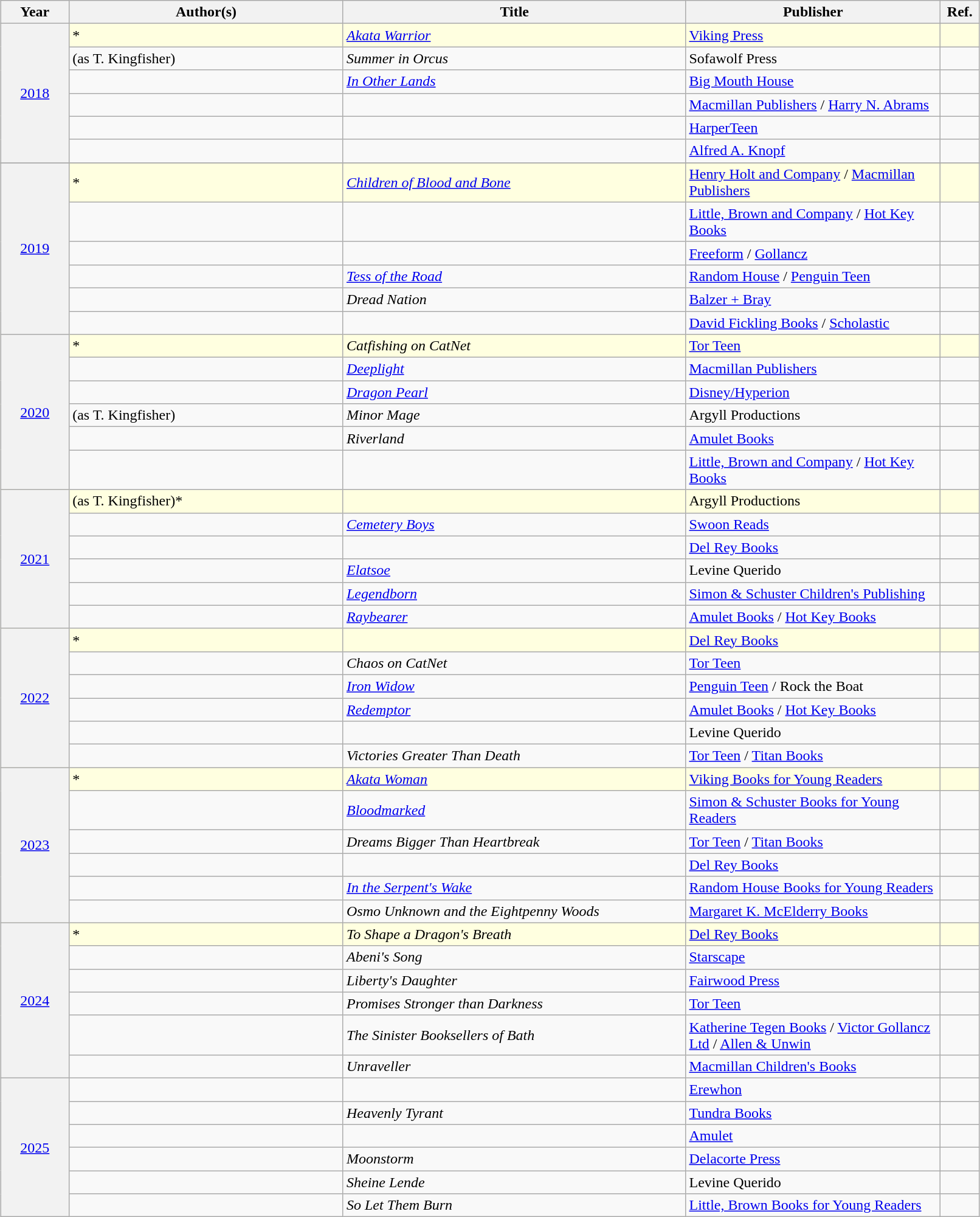<table class="sortable wikitable" width="85%" cellpadding="5" style="margin: 1em auto 1em auto">
<tr>
<th width="7%" scope="col">Year</th>
<th width="28%" scope="col">Author(s)</th>
<th width="35%" scope="col">Title</th>
<th width="26%" scope="col">Publisher</th>
<th width="4%" scope="col" class="unsortable">Ref.</th>
</tr>
<tr style="background:lightyellow;">
<th scope="rowgroup" align="center" rowspan="6" style="font-weight:normal;"><a href='#'>2018</a></th>
<td>*</td>
<td><em><a href='#'>Akata Warrior</a></em></td>
<td><a href='#'>Viking Press</a></td>
<td align="center"></td>
</tr>
<tr>
<td> (as T. Kingfisher)</td>
<td><em>Summer in Orcus</em></td>
<td>Sofawolf Press</td>
<td align="center"></td>
</tr>
<tr>
<td></td>
<td><em><a href='#'>In Other Lands</a></em></td>
<td><a href='#'>Big Mouth House</a></td>
<td align="center"></td>
</tr>
<tr>
<td></td>
<td><em></em></td>
<td><a href='#'>Macmillan Publishers</a> / <a href='#'>Harry N. Abrams</a></td>
<td align="center"></td>
</tr>
<tr>
<td></td>
<td><em></em></td>
<td><a href='#'>HarperTeen</a></td>
<td align="center"></td>
</tr>
<tr>
<td></td>
<td><em></em></td>
<td><a href='#'>Alfred A. Knopf</a></td>
<td align="center"></td>
</tr>
<tr>
</tr>
<tr style="background:lightyellow;">
<th scope="rowgroup" align="center" rowspan="6" style="font-weight:normal;"><a href='#'>2019</a></th>
<td>*</td>
<td><em><a href='#'>Children of Blood and Bone</a></em></td>
<td><a href='#'>Henry Holt and Company</a> / <a href='#'>Macmillan Publishers</a></td>
<td align="center"></td>
</tr>
<tr>
<td></td>
<td><em></em></td>
<td><a href='#'>Little, Brown and Company</a> / <a href='#'>Hot Key Books</a></td>
<td align="center"></td>
</tr>
<tr>
<td></td>
<td><em></em></td>
<td><a href='#'>Freeform</a> / <a href='#'>Gollancz</a></td>
<td align="center"></td>
</tr>
<tr>
<td></td>
<td><em><a href='#'>Tess of the Road</a></em></td>
<td><a href='#'>Random House</a> / <a href='#'>Penguin Teen</a></td>
<td align="center"></td>
</tr>
<tr>
<td></td>
<td><em>Dread Nation</em></td>
<td><a href='#'>Balzer + Bray</a></td>
<td align="center"></td>
</tr>
<tr>
<td></td>
<td><em></em></td>
<td><a href='#'>David Fickling Books</a> / <a href='#'>Scholastic</a></td>
<td align="center"></td>
</tr>
<tr style="background:lightyellow;">
<th scope="rowgroup" align="center" rowspan="6" style="font-weight:normal;"><a href='#'>2020</a></th>
<td>*</td>
<td><em>Catfishing on CatNet</em></td>
<td><a href='#'>Tor Teen</a></td>
<td align="center"></td>
</tr>
<tr>
<td></td>
<td><em><a href='#'>Deeplight</a></em></td>
<td><a href='#'>Macmillan Publishers</a></td>
<td align="center"></td>
</tr>
<tr>
<td></td>
<td><em><a href='#'>Dragon Pearl</a></em></td>
<td><a href='#'>Disney/Hyperion</a></td>
<td align="center"></td>
</tr>
<tr>
<td> (as T. Kingfisher)</td>
<td><em>Minor Mage</em></td>
<td>Argyll Productions</td>
<td align="center"></td>
</tr>
<tr>
<td></td>
<td><em>Riverland</em></td>
<td><a href='#'>Amulet Books</a></td>
<td align="center"></td>
</tr>
<tr>
<td></td>
<td><em></em></td>
<td><a href='#'>Little, Brown and Company</a> / <a href='#'>Hot Key Books</a></td>
<td align="center"></td>
</tr>
<tr style="background:lightyellow;">
<th scope="rowgroup" align="center" rowspan="6" style="font-weight:normal;"><a href='#'>2021</a></th>
<td> (as T. Kingfisher)*</td>
<td><em></em></td>
<td>Argyll Productions</td>
<td align="center"></td>
</tr>
<tr>
<td></td>
<td><em><a href='#'>Cemetery Boys</a></em></td>
<td><a href='#'>Swoon Reads</a></td>
<td align="center"></td>
</tr>
<tr>
<td></td>
<td><em></em></td>
<td><a href='#'>Del Rey Books</a></td>
<td align="center"></td>
</tr>
<tr>
<td></td>
<td><em><a href='#'>Elatsoe</a></em></td>
<td>Levine Querido</td>
<td align="center"></td>
</tr>
<tr>
<td></td>
<td><em><a href='#'>Legendborn</a></em></td>
<td><a href='#'>Simon & Schuster Children's Publishing</a></td>
<td align="center"></td>
</tr>
<tr>
<td></td>
<td><em><a href='#'>Raybearer</a></em></td>
<td><a href='#'>Amulet Books</a> / <a href='#'>Hot Key Books</a></td>
<td align="center"></td>
</tr>
<tr style="background:lightyellow;">
<th scope="rowgroup" align="center" rowspan="6" style="font-weight:normal;"><a href='#'>2022</a></th>
<td>*</td>
<td><em></em></td>
<td><a href='#'>Del Rey Books</a></td>
<td align="center"></td>
</tr>
<tr>
<td></td>
<td><em>Chaos on CatNet</em></td>
<td><a href='#'>Tor Teen</a></td>
<td align="center"></td>
</tr>
<tr>
<td></td>
<td><em><a href='#'>Iron Widow</a></em></td>
<td><a href='#'>Penguin Teen</a> / Rock the Boat</td>
<td align="center"></td>
</tr>
<tr>
<td></td>
<td><em><a href='#'>Redemptor</a></em></td>
<td><a href='#'>Amulet Books</a> / <a href='#'>Hot Key Books</a></td>
<td align="center"></td>
</tr>
<tr>
<td></td>
<td><em></em></td>
<td>Levine Querido</td>
<td align="center"></td>
</tr>
<tr>
<td></td>
<td><em>Victories Greater Than Death</em></td>
<td><a href='#'>Tor Teen</a> / <a href='#'>Titan Books</a></td>
<td align="center"></td>
</tr>
<tr style="background:lightyellow;">
<th scope="rowgroup" align="center" rowspan="6" style="font-weight:normal;"><a href='#'>2023</a></th>
<td>*</td>
<td><em><a href='#'>Akata Woman</a></em></td>
<td><a href='#'>Viking Books for Young Readers</a></td>
<td align="center"></td>
</tr>
<tr>
<td></td>
<td><em><a href='#'>Bloodmarked</a></em></td>
<td><a href='#'>Simon & Schuster Books for Young Readers</a></td>
<td align="center"></td>
</tr>
<tr>
<td></td>
<td><em>Dreams Bigger Than Heartbreak</em></td>
<td><a href='#'>Tor Teen</a> / <a href='#'>Titan Books</a></td>
<td align="center"></td>
</tr>
<tr>
<td></td>
<td><em></em></td>
<td><a href='#'>Del Rey Books</a></td>
<td align="center"></td>
</tr>
<tr>
<td></td>
<td><em><a href='#'>In the Serpent's Wake</a></em></td>
<td><a href='#'>Random House Books for Young Readers</a></td>
<td align="center"></td>
</tr>
<tr>
<td></td>
<td><em>Osmo Unknown and the Eightpenny Woods</em></td>
<td><a href='#'>Margaret K. McElderry Books</a></td>
<td align="center"></td>
</tr>
<tr style="background:lightyellow;">
<th scope="rowgroup" align="center" rowspan="6" style="font-weight:normal;"><a href='#'>2024</a></th>
<td>*</td>
<td><em>To Shape a Dragon's Breath</em></td>
<td><a href='#'>Del Rey Books</a></td>
<td align="center"></td>
</tr>
<tr>
<td></td>
<td><em>Abeni's Song</em></td>
<td><a href='#'>Starscape</a></td>
<td align="center"></td>
</tr>
<tr>
<td></td>
<td><em>Liberty's Daughter</em></td>
<td><a href='#'>Fairwood Press</a></td>
<td align="center"></td>
</tr>
<tr>
<td></td>
<td><em>Promises Stronger than Darkness</em></td>
<td><a href='#'>Tor Teen</a></td>
<td align="center"></td>
</tr>
<tr>
<td></td>
<td><em>The Sinister Booksellers of Bath</em></td>
<td><a href='#'>Katherine Tegen Books</a> / <a href='#'>Victor Gollancz Ltd</a> / <a href='#'>Allen & Unwin</a></td>
<td align="center"></td>
</tr>
<tr>
<td></td>
<td><em>Unraveller</em></td>
<td><a href='#'>Macmillan Children's Books</a></td>
<td align="center"></td>
</tr>
<tr>
<th scope="rowgroup" align="center" rowspan="6" style="font-weight:normal;"><a href='#'>2025</a></th>
<td></td>
<td></td>
<td><a href='#'>Erewhon</a></td>
<td align="center"></td>
</tr>
<tr>
<td></td>
<td><em>Heavenly Tyrant</em></td>
<td><a href='#'>Tundra Books</a></td>
<td align="center"></td>
</tr>
<tr>
<td></td>
<td></td>
<td><a href='#'>Amulet</a></td>
<td align="center"></td>
</tr>
<tr>
<td></td>
<td><em>Moonstorm</em></td>
<td><a href='#'>Delacorte Press</a></td>
<td align="center"></td>
</tr>
<tr>
<td></td>
<td><em>Sheine Lende</em></td>
<td>Levine Querido</td>
<td align="center"></td>
</tr>
<tr>
<td></td>
<td><em>So Let Them Burn</em></td>
<td><a href='#'>Little, Brown Books for Young Readers</a></td>
<td align="center"></td>
</tr>
</table>
